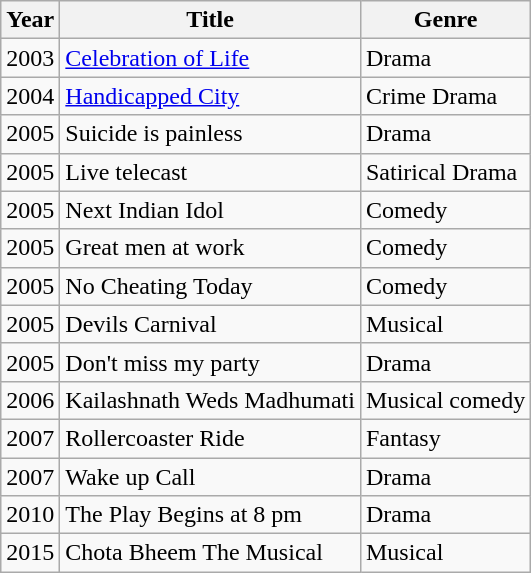<table class="wikitable">
<tr>
<th>Year</th>
<th>Title</th>
<th>Genre</th>
</tr>
<tr>
<td>2003</td>
<td><a href='#'>Celebration of Life</a></td>
<td>Drama</td>
</tr>
<tr>
<td>2004</td>
<td><a href='#'>Handicapped City</a></td>
<td>Crime Drama</td>
</tr>
<tr>
<td>2005</td>
<td>Suicide is painless</td>
<td>Drama</td>
</tr>
<tr>
<td>2005</td>
<td>Live telecast</td>
<td>Satirical Drama</td>
</tr>
<tr>
<td>2005</td>
<td>Next Indian Idol</td>
<td>Comedy</td>
</tr>
<tr>
<td>2005</td>
<td>Great men at work</td>
<td>Comedy</td>
</tr>
<tr>
<td>2005</td>
<td>No Cheating Today</td>
<td>Comedy</td>
</tr>
<tr>
<td>2005</td>
<td>Devils Carnival</td>
<td>Musical</td>
</tr>
<tr>
<td>2005</td>
<td>Don't miss my party</td>
<td>Drama</td>
</tr>
<tr>
<td>2006</td>
<td>Kailashnath Weds Madhumati</td>
<td>Musical comedy</td>
</tr>
<tr>
<td>2007</td>
<td>Rollercoaster Ride</td>
<td>Fantasy</td>
</tr>
<tr>
<td>2007</td>
<td>Wake up Call</td>
<td>Drama</td>
</tr>
<tr>
<td>2010</td>
<td>The Play Begins at 8 pm</td>
<td>Drama</td>
</tr>
<tr>
<td>2015</td>
<td>Chota Bheem The Musical</td>
<td>Musical</td>
</tr>
</table>
